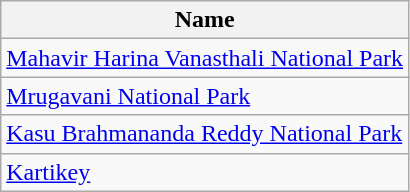<table class="wikitable">
<tr>
<th>Name</th>
</tr>
<tr>
<td><a href='#'>Mahavir Harina Vanasthali National Park</a></td>
</tr>
<tr>
<td><a href='#'>Mrugavani National Park</a></td>
</tr>
<tr>
<td><a href='#'>Kasu Brahmananda Reddy National Park</a></td>
</tr>
<tr>
<td><a href='#'>Kartikey</a></td>
</tr>
</table>
